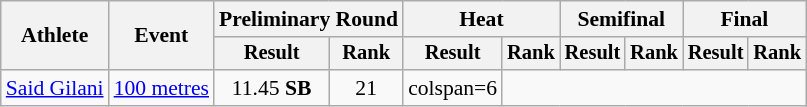<table class="wikitable" style="font-size:90%">
<tr>
<th rowspan="2">Athlete</th>
<th rowspan="2">Event</th>
<th colspan="2">Preliminary Round</th>
<th colspan="2">Heat</th>
<th colspan="2">Semifinal</th>
<th colspan="2">Final</th>
</tr>
<tr style="font-size:95%">
<th>Result</th>
<th>Rank</th>
<th>Result</th>
<th>Rank</th>
<th>Result</th>
<th>Rank</th>
<th>Result</th>
<th>Rank</th>
</tr>
<tr style=text-align:center>
<td style=text-align:left><a href='#'>Said Gilani</a></td>
<td style=text-align:left><a href='#'>100 metres</a></td>
<td>11.45 <strong>SB</strong></td>
<td>21</td>
<td>colspan=6 </td>
</tr>
</table>
